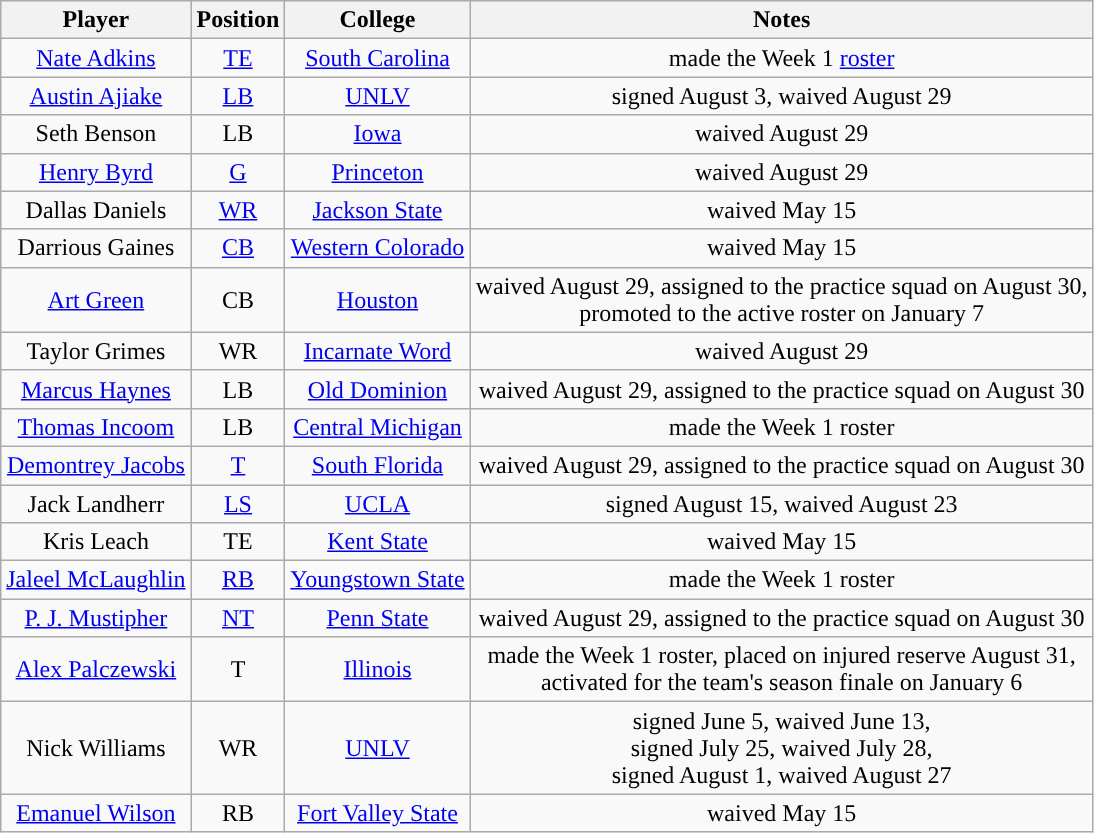<table class="wikitable" style="text-align:center">
<tr>
<th>Player</th>
<th>Position</th>
<th>College</th>
<th>Notes</th>
</tr>
<tr>
<td><a href='#'>Nate Adkins</a></td>
<td><a href='#'>TE</a></td>
<td><a href='#'>South Carolina</a></td>
<td>made the Week 1 <a href='#'>roster</a></td>
</tr>
<tr>
<td><a href='#'>Austin Ajiake</a></td>
<td><a href='#'>LB</a></td>
<td><a href='#'>UNLV</a></td>
<td>signed August 3, waived August 29</td>
</tr>
<tr>
<td>Seth Benson</td>
<td>LB</td>
<td><a href='#'>Iowa</a></td>
<td>waived August 29</td>
</tr>
<tr>
<td><a href='#'>Henry Byrd</a></td>
<td><a href='#'>G</a></td>
<td><a href='#'>Princeton</a></td>
<td>waived August 29</td>
</tr>
<tr>
<td>Dallas Daniels</td>
<td><a href='#'>WR</a></td>
<td><a href='#'>Jackson State</a></td>
<td>waived May 15</td>
</tr>
<tr>
<td>Darrious Gaines</td>
<td><a href='#'>CB</a></td>
<td><a href='#'>Western Colorado</a></td>
<td>waived May 15</td>
</tr>
<tr>
<td><a href='#'>Art Green</a></td>
<td>CB</td>
<td><a href='#'>Houston</a></td>
<td>waived August 29, assigned to the practice squad on August 30,<br>promoted to the active roster on January 7</td>
</tr>
<tr>
<td>Taylor Grimes</td>
<td>WR</td>
<td><a href='#'>Incarnate Word</a></td>
<td>waived August 29</td>
</tr>
<tr>
<td><a href='#'>Marcus Haynes</a></td>
<td>LB</td>
<td><a href='#'>Old Dominion</a></td>
<td>waived August 29, assigned to the practice squad on August 30</td>
</tr>
<tr>
<td><a href='#'>Thomas Incoom</a></td>
<td>LB</td>
<td><a href='#'>Central Michigan</a></td>
<td>made the Week 1 roster</td>
</tr>
<tr>
<td><a href='#'>Demontrey Jacobs</a></td>
<td><a href='#'>T</a></td>
<td><a href='#'>South Florida</a></td>
<td>waived August 29, assigned to the practice squad on August 30</td>
</tr>
<tr>
<td>Jack Landherr</td>
<td><a href='#'>LS</a></td>
<td><a href='#'>UCLA</a></td>
<td>signed August 15, waived August 23</td>
</tr>
<tr>
<td>Kris Leach</td>
<td>TE</td>
<td><a href='#'>Kent State</a></td>
<td>waived May 15</td>
</tr>
<tr>
<td><a href='#'>Jaleel McLaughlin</a></td>
<td><a href='#'>RB</a></td>
<td><a href='#'>Youngstown State</a></td>
<td>made the Week 1 roster</td>
</tr>
<tr>
<td><a href='#'>P. J. Mustipher</a></td>
<td><a href='#'>NT</a></td>
<td><a href='#'>Penn State</a></td>
<td>waived August 29, assigned to the practice squad on August 30</td>
</tr>
<tr>
<td><a href='#'>Alex Palczewski</a></td>
<td>T</td>
<td><a href='#'>Illinois</a></td>
<td>made the Week 1 roster, placed on injured reserve August 31,<br>activated for the team's season finale on January 6</td>
</tr>
<tr>
<td>Nick Williams</td>
<td>WR</td>
<td><a href='#'>UNLV</a></td>
<td>signed June 5, waived June 13,<br>signed July 25, waived July 28,<br>signed August 1, waived August 27</td>
</tr>
<tr>
<td><a href='#'>Emanuel Wilson</a></td>
<td>RB</td>
<td><a href='#'>Fort Valley State</a></td>
<td>waived May 15</td>
</tr>
</table>
